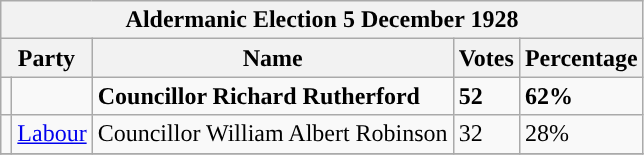<table class="wikitable">
<tr>
<th colspan="5"><strong>Aldermanic Election 5 December 1928</strong></th>
</tr>
<tr>
<th colspan="2">Party</th>
<th>Name</th>
<th>Votes</th>
<th>Percentage</th>
</tr>
<tr>
<td style="background-color: "></td>
<td></td>
<td><strong>Councillor Richard Rutherford</strong></td>
<td><strong>52</strong></td>
<td><strong>62%</strong></td>
</tr>
<tr>
<td style="background-color:"></td>
<td><a href='#'>Labour</a></td>
<td>Councillor William Albert Robinson</td>
<td>32</td>
<td>28%</td>
</tr>
<tr>
</tr>
</table>
